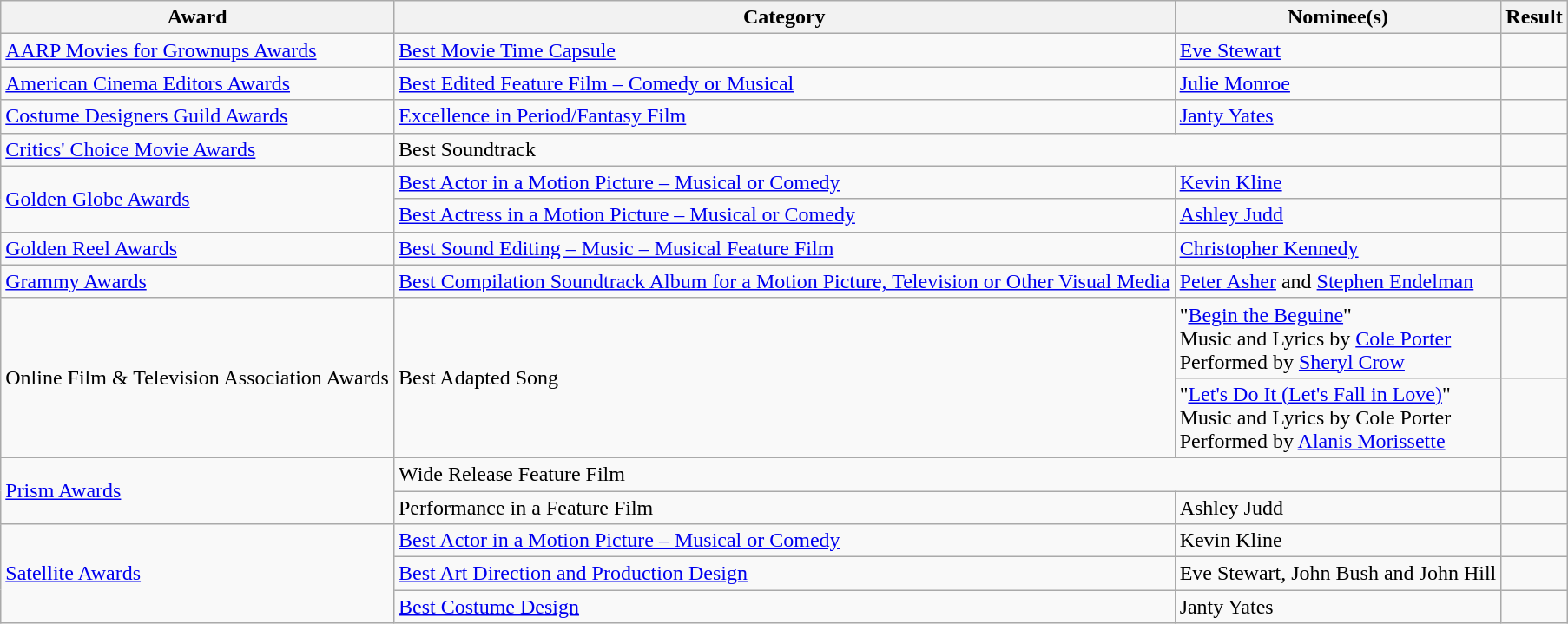<table class="wikitable plainrowheaders">
<tr>
<th>Award</th>
<th>Category</th>
<th>Nominee(s)</th>
<th>Result</th>
</tr>
<tr>
<td><a href='#'>AARP Movies for Grownups Awards</a></td>
<td><a href='#'>Best Movie Time Capsule</a></td>
<td><a href='#'>Eve Stewart</a></td>
<td></td>
</tr>
<tr>
<td><a href='#'>American Cinema Editors Awards</a></td>
<td><a href='#'>Best Edited Feature Film – Comedy or Musical</a></td>
<td><a href='#'>Julie Monroe</a></td>
<td></td>
</tr>
<tr>
<td><a href='#'>Costume Designers Guild Awards</a></td>
<td><a href='#'>Excellence in Period/Fantasy Film</a></td>
<td><a href='#'>Janty Yates</a></td>
<td></td>
</tr>
<tr>
<td><a href='#'>Critics' Choice Movie Awards</a></td>
<td colspan="2">Best Soundtrack</td>
<td></td>
</tr>
<tr>
<td rowspan="2"><a href='#'>Golden Globe Awards</a></td>
<td><a href='#'>Best Actor in a Motion Picture – Musical or Comedy</a></td>
<td><a href='#'>Kevin Kline</a></td>
<td></td>
</tr>
<tr>
<td><a href='#'>Best Actress in a Motion Picture – Musical or Comedy</a></td>
<td><a href='#'>Ashley Judd</a></td>
<td></td>
</tr>
<tr>
<td><a href='#'>Golden Reel Awards</a></td>
<td><a href='#'>Best Sound Editing – Music – Musical Feature Film</a></td>
<td><a href='#'>Christopher Kennedy</a></td>
<td></td>
</tr>
<tr>
<td><a href='#'>Grammy Awards</a></td>
<td><a href='#'>Best Compilation Soundtrack Album for a Motion Picture, Television or Other Visual Media</a></td>
<td><a href='#'>Peter Asher</a> and <a href='#'>Stephen Endelman</a></td>
<td></td>
</tr>
<tr>
<td rowspan="2">Online Film & Television Association Awards</td>
<td rowspan="2">Best Adapted Song</td>
<td>"<a href='#'>Begin the Beguine</a>" <br> Music and Lyrics by <a href='#'>Cole Porter</a> <br> Performed by <a href='#'>Sheryl Crow</a></td>
<td></td>
</tr>
<tr>
<td>"<a href='#'>Let's Do It (Let's Fall in Love)</a>" <br> Music and Lyrics by Cole Porter <br> Performed by <a href='#'>Alanis Morissette</a></td>
<td></td>
</tr>
<tr>
<td rowspan="2"><a href='#'>Prism Awards</a></td>
<td colspan="2">Wide Release Feature Film</td>
<td></td>
</tr>
<tr>
<td>Performance in a Feature Film</td>
<td>Ashley Judd</td>
<td></td>
</tr>
<tr>
<td rowspan="3"><a href='#'>Satellite Awards</a></td>
<td><a href='#'>Best Actor in a Motion Picture – Musical or Comedy</a></td>
<td>Kevin Kline</td>
<td></td>
</tr>
<tr>
<td><a href='#'>Best Art Direction and Production Design</a></td>
<td>Eve Stewart, John Bush and John Hill</td>
<td></td>
</tr>
<tr>
<td><a href='#'>Best Costume Design</a></td>
<td>Janty Yates</td>
<td></td>
</tr>
</table>
